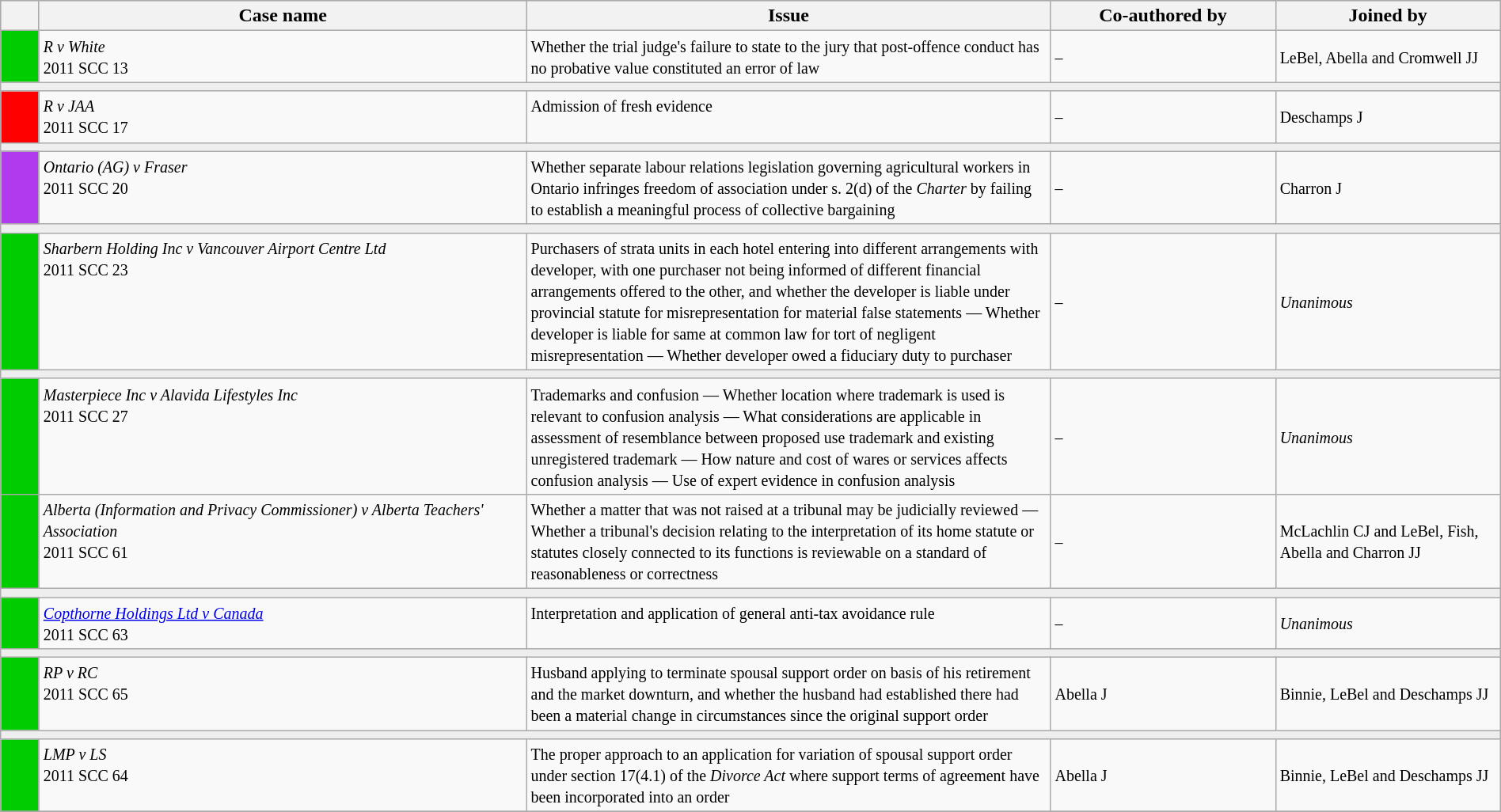<table class="wikitable" width=100%>
<tr bgcolor="#CCCCCC">
<th width=25px></th>
<th width=32.5%>Case name</th>
<th>Issue</th>
<th width=15%>Co-authored by</th>
<th width=15%>Joined by</th>
</tr>
<tr>
<td bgcolor="00cd00"></td>
<td align=left valign=top><small><em>R v White</em><br> 2011 SCC 13 </small></td>
<td valign=top><small> Whether the trial judge's failure to state to the jury that post-offence conduct has no probative value constituted an error of law</small></td>
<td><small> –</small></td>
<td><small>  LeBel, Abella and Cromwell JJ</small></td>
</tr>
<tr>
<td bgcolor=#EEEEEE colspan=5 valign=top><small></small></td>
</tr>
<tr>
<td bgcolor="red"></td>
<td align=left valign=top><small><em>R v JAA</em><br> 2011 SCC 17 </small></td>
<td valign=top><small> Admission of fresh evidence</small></td>
<td><small> –</small></td>
<td><small> Deschamps J</small></td>
</tr>
<tr>
<td bgcolor=#EEEEEE colspan=5 valign=top><small></small></td>
</tr>
<tr>
<td bgcolor="B23AEE"></td>
<td align=left valign=top><small><em>Ontario (AG) v Fraser</em><br> 2011 SCC 20 </small></td>
<td valign=top><small> Whether separate labour relations legislation governing agricultural workers in Ontario infringes freedom of association under s. 2(d) of the <em>Charter</em> by failing to establish a meaningful process of collective bargaining</small></td>
<td><small> –</small></td>
<td><small> Charron J</small></td>
</tr>
<tr>
<td bgcolor=#EEEEEE colspan=5 valign=top><small></small></td>
</tr>
<tr>
<td bgcolor="00cd00"></td>
<td align=left valign=top><small><em>Sharbern Holding Inc v Vancouver Airport Centre Ltd</em><br> 2011 SCC 23 </small></td>
<td valign=top><small> Purchasers of strata units in each hotel entering into different arrangements with developer, with one purchaser not being informed of different financial arrangements offered to the other, and whether the developer is liable under provincial statute for misrepresentation for material false statements — Whether developer is liable for same at common law for tort of negligent misrepresentation — Whether developer owed a fiduciary duty to purchaser</small></td>
<td><small> –</small></td>
<td><small> <em>Unanimous</em></small></td>
</tr>
<tr>
<td bgcolor=#EEEEEE colspan=5 valign=top><small></small></td>
</tr>
<tr>
<td bgcolor="00cd00"></td>
<td align=left valign=top><small><em>Masterpiece Inc v Alavida Lifestyles Inc</em><br> 2011 SCC 27 </small></td>
<td valign=top><small> Trademarks and confusion — Whether location where trademark is used is relevant to confusion analysis — What considerations are applicable in assessment of resemblance between proposed use trademark and existing unregistered trademark — How nature and cost of wares or services affects confusion analysis — Use of expert evidence in confusion analysis</small></td>
<td><small> –</small></td>
<td><small> <em>Unanimous</em></small></td>
</tr>
<tr>
<td bgcolor="00cd00"></td>
<td align=left valign=top><small><em>Alberta (Information and Privacy Commissioner) v Alberta Teachers' Association</em><br> 2011 SCC 61 </small></td>
<td valign=top><small> Whether a matter that was not raised at a tribunal may be judicially reviewed — Whether a tribunal's decision relating to the interpretation of its home statute or statutes closely connected to its functions is reviewable on a standard of reasonableness or correctness</small></td>
<td><small> –</small></td>
<td><small> McLachlin CJ and LeBel, Fish, Abella and Charron JJ</small></td>
</tr>
<tr>
<td bgcolor=#EEEEEE colspan=5 valign=top><small></small></td>
</tr>
<tr>
<td bgcolor="00cd00"></td>
<td align=left valign=top><small><em><a href='#'>Copthorne Holdings Ltd v Canada</a></em><br> 2011 SCC 63 </small></td>
<td valign=top><small> Interpretation and application of general anti-tax avoidance rule</small></td>
<td><small> –</small></td>
<td><small> <em>Unanimous</em></small></td>
</tr>
<tr>
<td bgcolor=#EEEEEE colspan=5 valign=top><small></small></td>
</tr>
<tr>
<td bgcolor="00cd00"></td>
<td align=left valign=top><small><em>RP v RC</em><br> 2011 SCC 65 </small></td>
<td valign=top><small> Husband applying to terminate spousal support order on basis of his retirement and the market downturn, and whether the husband had established there had been a material change in circumstances since the original support order</small></td>
<td><small> Abella J</small></td>
<td><small> Binnie, LeBel and Deschamps JJ</small></td>
</tr>
<tr>
<td bgcolor=#EEEEEE colspan=5 valign=top><small></small></td>
</tr>
<tr>
<td bgcolor="00cd00"></td>
<td align=left valign=top><small><em>LMP v LS</em><br> 2011 SCC 64 </small></td>
<td valign=top><small> The proper approach to an application for variation of spousal support order under section 17(4.1) of the <em>Divorce Act</em> where support terms of agreement have been incorporated into an order</small></td>
<td><small> Abella J</small></td>
<td><small> Binnie, LeBel and Deschamps JJ</small></td>
</tr>
<tr>
</tr>
</table>
